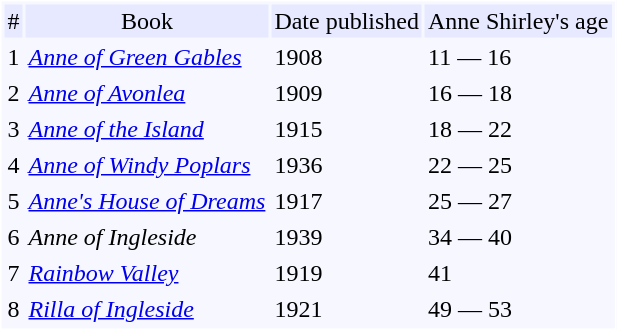<table style="border:1px; border: thin solid white; background-color:#f7f8ff" cellpadding="2">
<tr align="center" bgcolor="#e6e9ff">
<td>#</td>
<td>Book</td>
<td>Date published</td>
<td>Anne Shirley's age</td>
</tr>
<tr>
<td>1</td>
<td><em><a href='#'>Anne of Green Gables</a></em></td>
<td>1908</td>
<td>11 — 16</td>
</tr>
<tr>
<td>2</td>
<td><em><a href='#'>Anne of Avonlea</a></em></td>
<td>1909</td>
<td>16 — 18</td>
</tr>
<tr>
<td>3</td>
<td><em><a href='#'>Anne of the Island</a></em></td>
<td>1915</td>
<td>18 — 22</td>
</tr>
<tr>
<td>4</td>
<td><em><a href='#'>Anne of Windy Poplars</a></em></td>
<td>1936</td>
<td>22 — 25</td>
</tr>
<tr>
<td>5</td>
<td><em><a href='#'>Anne's House of Dreams</a></em></td>
<td>1917</td>
<td>25 — 27</td>
</tr>
<tr>
<td>6</td>
<td><em>Anne of Ingleside</em></td>
<td>1939</td>
<td>34 — 40</td>
</tr>
<tr>
<td>7</td>
<td><em><a href='#'>Rainbow Valley</a></em></td>
<td>1919</td>
<td>41</td>
</tr>
<tr>
<td>8</td>
<td><em><a href='#'>Rilla of Ingleside</a></em></td>
<td>1921</td>
<td>49 — 53</td>
</tr>
</table>
